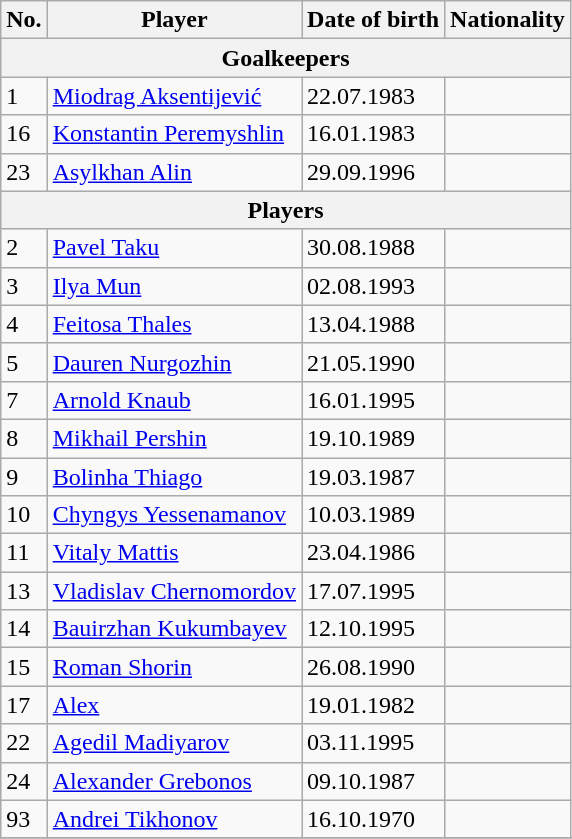<table class="wikitable">
<tr>
<th>No.</th>
<th>Player</th>
<th>Date of birth</th>
<th>Nationality</th>
</tr>
<tr>
<th colspan=5>Goalkeepers</th>
</tr>
<tr>
<td>1</td>
<td><a href='#'>Miodrag Aksentijević</a></td>
<td>22.07.1983</td>
<td></td>
</tr>
<tr>
<td>16</td>
<td><a href='#'>Konstantin Peremyshlin</a></td>
<td>16.01.1983</td>
<td></td>
</tr>
<tr>
<td>23</td>
<td><a href='#'>Asylkhan Alin</a></td>
<td>29.09.1996</td>
<td></td>
</tr>
<tr>
<th colspan=5>Players</th>
</tr>
<tr>
<td>2</td>
<td><a href='#'>Pavel Taku</a></td>
<td>30.08.1988</td>
<td></td>
</tr>
<tr>
<td>3</td>
<td><a href='#'>Ilya Mun</a></td>
<td>02.08.1993</td>
<td></td>
</tr>
<tr>
<td>4</td>
<td><a href='#'>Feitosa Thales</a></td>
<td>13.04.1988</td>
<td></td>
</tr>
<tr>
<td>5</td>
<td><a href='#'>Dauren Nurgozhin</a></td>
<td>21.05.1990</td>
<td></td>
</tr>
<tr>
<td>7</td>
<td><a href='#'>Arnold Knaub</a></td>
<td>16.01.1995</td>
<td></td>
</tr>
<tr>
<td>8</td>
<td><a href='#'>Mikhail Pershin</a></td>
<td>19.10.1989</td>
<td></td>
</tr>
<tr>
<td>9</td>
<td><a href='#'>Bolinha Thiago</a></td>
<td>19.03.1987</td>
<td></td>
</tr>
<tr>
<td>10</td>
<td><a href='#'>Chyngys Yessenamanov</a></td>
<td>10.03.1989</td>
<td></td>
</tr>
<tr>
<td>11</td>
<td><a href='#'>Vitaly Mattis</a></td>
<td>23.04.1986</td>
<td></td>
</tr>
<tr>
<td>13</td>
<td><a href='#'>Vladislav Chernomordov</a></td>
<td>17.07.1995</td>
<td></td>
</tr>
<tr>
<td>14</td>
<td><a href='#'>Bauirzhan Kukumbayev</a></td>
<td>12.10.1995</td>
<td></td>
</tr>
<tr>
<td>15</td>
<td><a href='#'>Roman Shorin</a></td>
<td>26.08.1990</td>
<td></td>
</tr>
<tr>
<td>17</td>
<td><a href='#'>Alex</a></td>
<td>19.01.1982</td>
<td></td>
</tr>
<tr>
<td>22</td>
<td><a href='#'>Agedil Madiyarov</a></td>
<td>03.11.1995</td>
<td></td>
</tr>
<tr>
<td>24</td>
<td><a href='#'>Alexander Grebonos</a></td>
<td>09.10.1987</td>
<td></td>
</tr>
<tr>
<td>93</td>
<td><a href='#'>Andrei Tikhonov</a></td>
<td>16.10.1970</td>
<td></td>
</tr>
<tr>
</tr>
</table>
